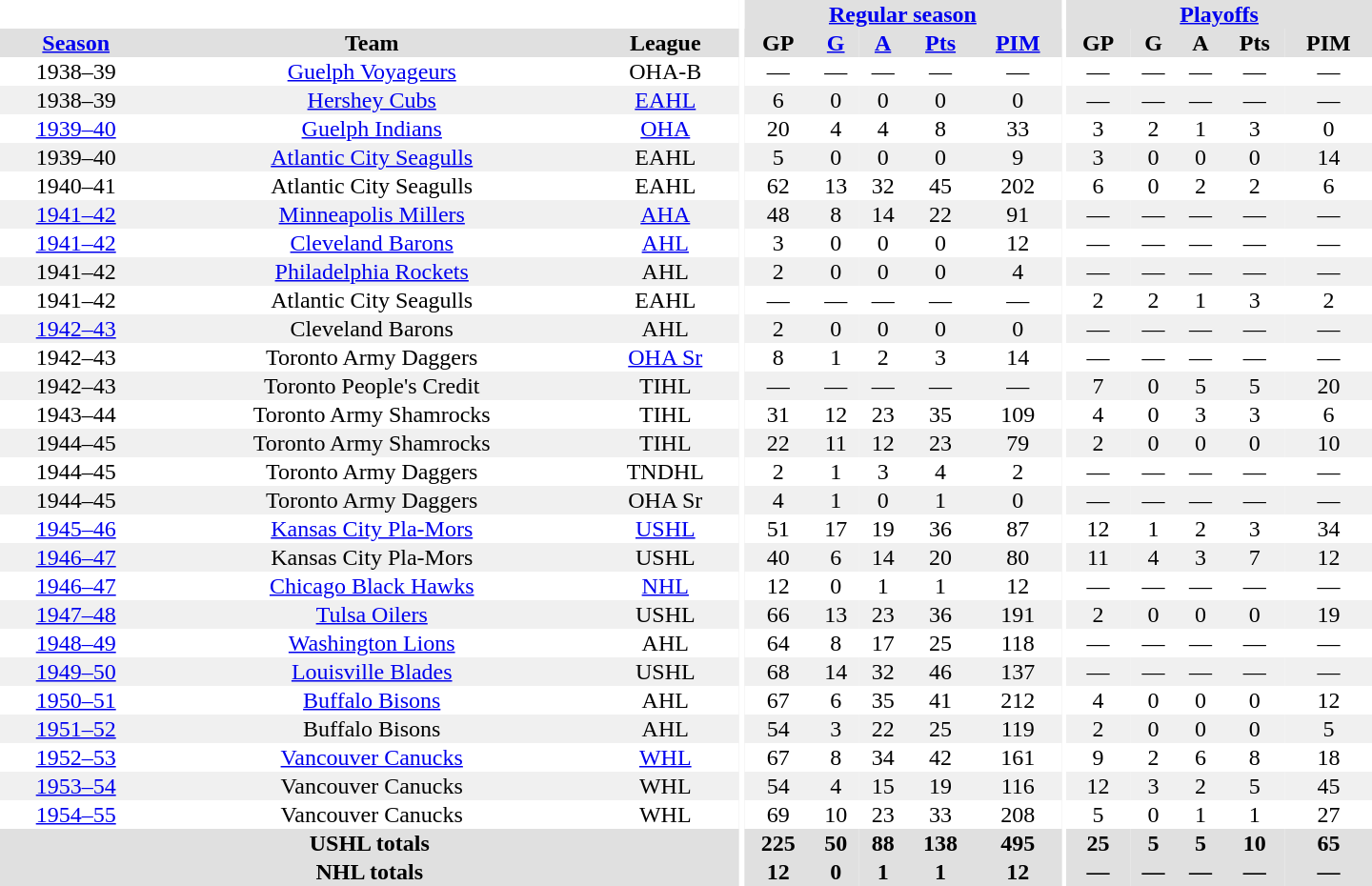<table border="0" cellpadding="1" cellspacing="0" style="text-align:center; width:60em">
<tr bgcolor="#e0e0e0">
<th colspan="3" bgcolor="#ffffff"></th>
<th rowspan="100" bgcolor="#ffffff"></th>
<th colspan="5"><a href='#'>Regular season</a></th>
<th rowspan="100" bgcolor="#ffffff"></th>
<th colspan="5"><a href='#'>Playoffs</a></th>
</tr>
<tr bgcolor="#e0e0e0">
<th><a href='#'>Season</a></th>
<th>Team</th>
<th>League</th>
<th>GP</th>
<th><a href='#'>G</a></th>
<th><a href='#'>A</a></th>
<th><a href='#'>Pts</a></th>
<th><a href='#'>PIM</a></th>
<th>GP</th>
<th>G</th>
<th>A</th>
<th>Pts</th>
<th>PIM</th>
</tr>
<tr>
<td>1938–39</td>
<td><a href='#'>Guelph Voyageurs</a></td>
<td>OHA-B</td>
<td>—</td>
<td>—</td>
<td>—</td>
<td>—</td>
<td>—</td>
<td>—</td>
<td>—</td>
<td>—</td>
<td>—</td>
<td>—</td>
</tr>
<tr bgcolor="#f0f0f0">
<td>1938–39</td>
<td><a href='#'>Hershey Cubs</a></td>
<td><a href='#'>EAHL</a></td>
<td>6</td>
<td>0</td>
<td>0</td>
<td>0</td>
<td>0</td>
<td>—</td>
<td>—</td>
<td>—</td>
<td>—</td>
<td>—</td>
</tr>
<tr>
<td><a href='#'>1939–40</a></td>
<td><a href='#'>Guelph Indians</a></td>
<td><a href='#'>OHA</a></td>
<td>20</td>
<td>4</td>
<td>4</td>
<td>8</td>
<td>33</td>
<td>3</td>
<td>2</td>
<td>1</td>
<td>3</td>
<td>0</td>
</tr>
<tr bgcolor="#f0f0f0">
<td>1939–40</td>
<td><a href='#'>Atlantic City Seagulls</a></td>
<td>EAHL</td>
<td>5</td>
<td>0</td>
<td>0</td>
<td>0</td>
<td>9</td>
<td>3</td>
<td>0</td>
<td>0</td>
<td>0</td>
<td>14</td>
</tr>
<tr>
<td>1940–41</td>
<td>Atlantic City Seagulls</td>
<td>EAHL</td>
<td>62</td>
<td>13</td>
<td>32</td>
<td>45</td>
<td>202</td>
<td>6</td>
<td>0</td>
<td>2</td>
<td>2</td>
<td>6</td>
</tr>
<tr bgcolor="#f0f0f0">
<td><a href='#'>1941–42</a></td>
<td><a href='#'>Minneapolis Millers</a></td>
<td><a href='#'>AHA</a></td>
<td>48</td>
<td>8</td>
<td>14</td>
<td>22</td>
<td>91</td>
<td>—</td>
<td>—</td>
<td>—</td>
<td>—</td>
<td>—</td>
</tr>
<tr>
<td><a href='#'>1941–42</a></td>
<td><a href='#'>Cleveland Barons</a></td>
<td><a href='#'>AHL</a></td>
<td>3</td>
<td>0</td>
<td>0</td>
<td>0</td>
<td>12</td>
<td>—</td>
<td>—</td>
<td>—</td>
<td>—</td>
<td>—</td>
</tr>
<tr bgcolor="#f0f0f0">
<td>1941–42</td>
<td><a href='#'>Philadelphia Rockets</a></td>
<td>AHL</td>
<td>2</td>
<td>0</td>
<td>0</td>
<td>0</td>
<td>4</td>
<td>—</td>
<td>—</td>
<td>—</td>
<td>—</td>
<td>—</td>
</tr>
<tr>
<td>1941–42</td>
<td>Atlantic City Seagulls</td>
<td>EAHL</td>
<td>—</td>
<td>—</td>
<td>—</td>
<td>—</td>
<td>—</td>
<td>2</td>
<td>2</td>
<td>1</td>
<td>3</td>
<td>2</td>
</tr>
<tr bgcolor="#f0f0f0">
<td><a href='#'>1942–43</a></td>
<td>Cleveland Barons</td>
<td>AHL</td>
<td>2</td>
<td>0</td>
<td>0</td>
<td>0</td>
<td>0</td>
<td>—</td>
<td>—</td>
<td>—</td>
<td>—</td>
<td>—</td>
</tr>
<tr>
<td>1942–43</td>
<td>Toronto Army Daggers</td>
<td><a href='#'>OHA Sr</a></td>
<td>8</td>
<td>1</td>
<td>2</td>
<td>3</td>
<td>14</td>
<td>—</td>
<td>—</td>
<td>—</td>
<td>—</td>
<td>—</td>
</tr>
<tr bgcolor="#f0f0f0">
<td>1942–43</td>
<td>Toronto People's Credit</td>
<td>TIHL</td>
<td>—</td>
<td>—</td>
<td>—</td>
<td>—</td>
<td>—</td>
<td>7</td>
<td>0</td>
<td>5</td>
<td>5</td>
<td>20</td>
</tr>
<tr>
<td>1943–44</td>
<td>Toronto Army Shamrocks</td>
<td>TIHL</td>
<td>31</td>
<td>12</td>
<td>23</td>
<td>35</td>
<td>109</td>
<td>4</td>
<td>0</td>
<td>3</td>
<td>3</td>
<td>6</td>
</tr>
<tr bgcolor="#f0f0f0">
<td>1944–45</td>
<td>Toronto Army Shamrocks</td>
<td>TIHL</td>
<td>22</td>
<td>11</td>
<td>12</td>
<td>23</td>
<td>79</td>
<td>2</td>
<td>0</td>
<td>0</td>
<td>0</td>
<td>10</td>
</tr>
<tr>
<td>1944–45</td>
<td>Toronto Army Daggers</td>
<td>TNDHL</td>
<td>2</td>
<td>1</td>
<td>3</td>
<td>4</td>
<td>2</td>
<td>—</td>
<td>—</td>
<td>—</td>
<td>—</td>
<td>—</td>
</tr>
<tr bgcolor="#f0f0f0">
<td>1944–45</td>
<td>Toronto Army Daggers</td>
<td>OHA Sr</td>
<td>4</td>
<td>1</td>
<td>0</td>
<td>1</td>
<td>0</td>
<td>—</td>
<td>—</td>
<td>—</td>
<td>—</td>
<td>—</td>
</tr>
<tr>
<td><a href='#'>1945–46</a></td>
<td><a href='#'>Kansas City Pla-Mors</a></td>
<td><a href='#'>USHL</a></td>
<td>51</td>
<td>17</td>
<td>19</td>
<td>36</td>
<td>87</td>
<td>12</td>
<td>1</td>
<td>2</td>
<td>3</td>
<td>34</td>
</tr>
<tr bgcolor="#f0f0f0">
<td><a href='#'>1946–47</a></td>
<td>Kansas City Pla-Mors</td>
<td>USHL</td>
<td>40</td>
<td>6</td>
<td>14</td>
<td>20</td>
<td>80</td>
<td>11</td>
<td>4</td>
<td>3</td>
<td>7</td>
<td>12</td>
</tr>
<tr>
<td><a href='#'>1946–47</a></td>
<td><a href='#'>Chicago Black Hawks</a></td>
<td><a href='#'>NHL</a></td>
<td>12</td>
<td>0</td>
<td>1</td>
<td>1</td>
<td>12</td>
<td>—</td>
<td>—</td>
<td>—</td>
<td>—</td>
<td>—</td>
</tr>
<tr bgcolor="#f0f0f0">
<td><a href='#'>1947–48</a></td>
<td><a href='#'>Tulsa Oilers</a></td>
<td>USHL</td>
<td>66</td>
<td>13</td>
<td>23</td>
<td>36</td>
<td>191</td>
<td>2</td>
<td>0</td>
<td>0</td>
<td>0</td>
<td>19</td>
</tr>
<tr>
<td><a href='#'>1948–49</a></td>
<td><a href='#'>Washington Lions</a></td>
<td>AHL</td>
<td>64</td>
<td>8</td>
<td>17</td>
<td>25</td>
<td>118</td>
<td>—</td>
<td>—</td>
<td>—</td>
<td>—</td>
<td>—</td>
</tr>
<tr bgcolor="#f0f0f0">
<td><a href='#'>1949–50</a></td>
<td><a href='#'>Louisville Blades</a></td>
<td>USHL</td>
<td>68</td>
<td>14</td>
<td>32</td>
<td>46</td>
<td>137</td>
<td>—</td>
<td>—</td>
<td>—</td>
<td>—</td>
<td>—</td>
</tr>
<tr>
<td><a href='#'>1950–51</a></td>
<td><a href='#'>Buffalo Bisons</a></td>
<td>AHL</td>
<td>67</td>
<td>6</td>
<td>35</td>
<td>41</td>
<td>212</td>
<td>4</td>
<td>0</td>
<td>0</td>
<td>0</td>
<td>12</td>
</tr>
<tr bgcolor="#f0f0f0">
<td><a href='#'>1951–52</a></td>
<td>Buffalo Bisons</td>
<td>AHL</td>
<td>54</td>
<td>3</td>
<td>22</td>
<td>25</td>
<td>119</td>
<td>2</td>
<td>0</td>
<td>0</td>
<td>0</td>
<td>5</td>
</tr>
<tr>
<td><a href='#'>1952–53</a></td>
<td><a href='#'>Vancouver Canucks</a></td>
<td><a href='#'>WHL</a></td>
<td>67</td>
<td>8</td>
<td>34</td>
<td>42</td>
<td>161</td>
<td>9</td>
<td>2</td>
<td>6</td>
<td>8</td>
<td>18</td>
</tr>
<tr bgcolor="#f0f0f0">
<td><a href='#'>1953–54</a></td>
<td>Vancouver Canucks</td>
<td>WHL</td>
<td>54</td>
<td>4</td>
<td>15</td>
<td>19</td>
<td>116</td>
<td>12</td>
<td>3</td>
<td>2</td>
<td>5</td>
<td>45</td>
</tr>
<tr>
<td><a href='#'>1954–55</a></td>
<td>Vancouver Canucks</td>
<td>WHL</td>
<td>69</td>
<td>10</td>
<td>23</td>
<td>33</td>
<td>208</td>
<td>5</td>
<td>0</td>
<td>1</td>
<td>1</td>
<td>27</td>
</tr>
<tr bgcolor="#e0e0e0">
<th colspan="3">USHL totals</th>
<th>225</th>
<th>50</th>
<th>88</th>
<th>138</th>
<th>495</th>
<th>25</th>
<th>5</th>
<th>5</th>
<th>10</th>
<th>65</th>
</tr>
<tr bgcolor="#e0e0e0">
<th colspan="3">NHL totals</th>
<th>12</th>
<th>0</th>
<th>1</th>
<th>1</th>
<th>12</th>
<th>—</th>
<th>—</th>
<th>—</th>
<th>—</th>
<th>—</th>
</tr>
</table>
